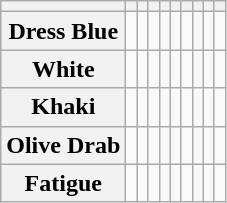<table class="wikitable">
<tr>
<th></th>
<th><small></small></th>
<th><small></small></th>
<th><small></small></th>
<th><small></small></th>
<th><small></small></th>
<th><small></small></th>
<th><small></small></th>
<th><small></small></th>
<th><small></small></th>
</tr>
<tr>
<th>Dress Blue</th>
<td></td>
<td></td>
<td></td>
<td></td>
<td></td>
<td></td>
<td></td>
<td></td>
<td></td>
</tr>
<tr>
<th>White</th>
<td></td>
<td></td>
<td></td>
<td></td>
<td></td>
<td></td>
<td></td>
<td></td>
<td></td>
</tr>
<tr>
<th>Khaki</th>
<td></td>
<td></td>
<td></td>
<td></td>
<td></td>
<td></td>
<td></td>
<td></td>
<td></td>
</tr>
<tr>
<th>Olive Drab</th>
<td></td>
<td></td>
<td></td>
<td></td>
<td></td>
<td></td>
<td></td>
<td></td>
<td></td>
</tr>
<tr>
<th>Fatigue</th>
<td></td>
<td></td>
<td></td>
<td></td>
<td></td>
<td></td>
<td></td>
<td></td>
<td></td>
</tr>
</table>
